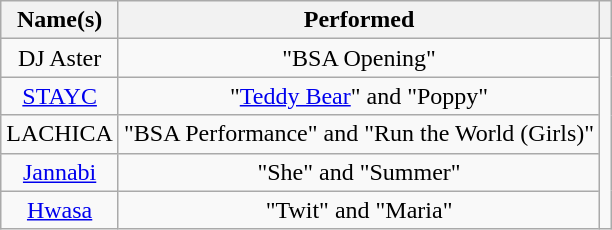<table class="wikitable" style="text-align:center;">
<tr>
<th>Name(s)</th>
<th>Performed</th>
<th class="unsortable"></th>
</tr>
<tr>
<td>DJ Aster</td>
<td>"BSA Opening"</td>
<td rowspan="5"></td>
</tr>
<tr>
<td><a href='#'>STAYC</a></td>
<td>"<a href='#'>Teddy Bear</a>" and "Poppy"</td>
</tr>
<tr>
<td>LACHICA</td>
<td>"BSA Performance" and "Run the World (Girls)"</td>
</tr>
<tr>
<td><a href='#'>Jannabi</a></td>
<td>"She" and "Summer"</td>
</tr>
<tr>
<td><a href='#'>Hwasa</a></td>
<td>"Twit" and "Maria"</td>
</tr>
</table>
